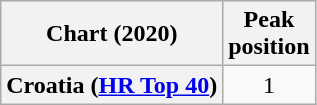<table class="wikitable plainrowheaders">
<tr>
<th>Chart (2020)</th>
<th>Peak<br>position</th>
</tr>
<tr>
<th scope="row">Croatia (<a href='#'>HR Top 40</a>)</th>
<td style="text-align:center;">1</td>
</tr>
</table>
